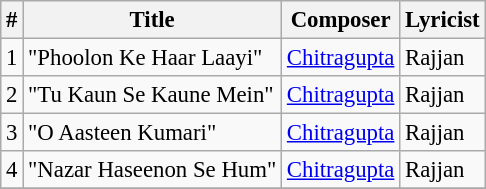<table class="wikitable" style="font-size:95%;">
<tr>
<th>#</th>
<th>Title</th>
<th>Composer</th>
<th>Lyricist</th>
</tr>
<tr>
<td>1</td>
<td>"Phoolon Ke Haar Laayi"</td>
<td><a href='#'>Chitragupta</a></td>
<td>Rajjan</td>
</tr>
<tr>
<td>2</td>
<td>"Tu Kaun Se Kaune Mein"</td>
<td><a href='#'>Chitragupta</a></td>
<td>Rajjan</td>
</tr>
<tr>
<td>3</td>
<td>"O Aasteen Kumari"</td>
<td><a href='#'>Chitragupta</a></td>
<td>Rajjan</td>
</tr>
<tr>
<td>4</td>
<td>"Nazar Haseenon Se Hum"</td>
<td><a href='#'>Chitragupta</a></td>
<td>Rajjan</td>
</tr>
<tr>
</tr>
</table>
